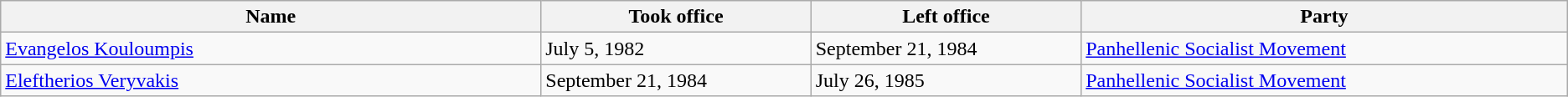<table class="wikitable">
<tr>
<th width="20%">Name</th>
<th width="10%">Took office</th>
<th width="10%">Left office</th>
<th width="18%">Party</th>
</tr>
<tr>
<td><a href='#'>Evangelos Kouloumpis</a></td>
<td>July 5, 1982</td>
<td>September 21, 1984</td>
<td><a href='#'>Panhellenic Socialist Movement</a></td>
</tr>
<tr>
<td><a href='#'>Eleftherios Veryvakis</a></td>
<td>September 21, 1984</td>
<td>July 26, 1985</td>
<td><a href='#'>Panhellenic Socialist Movement</a></td>
</tr>
</table>
